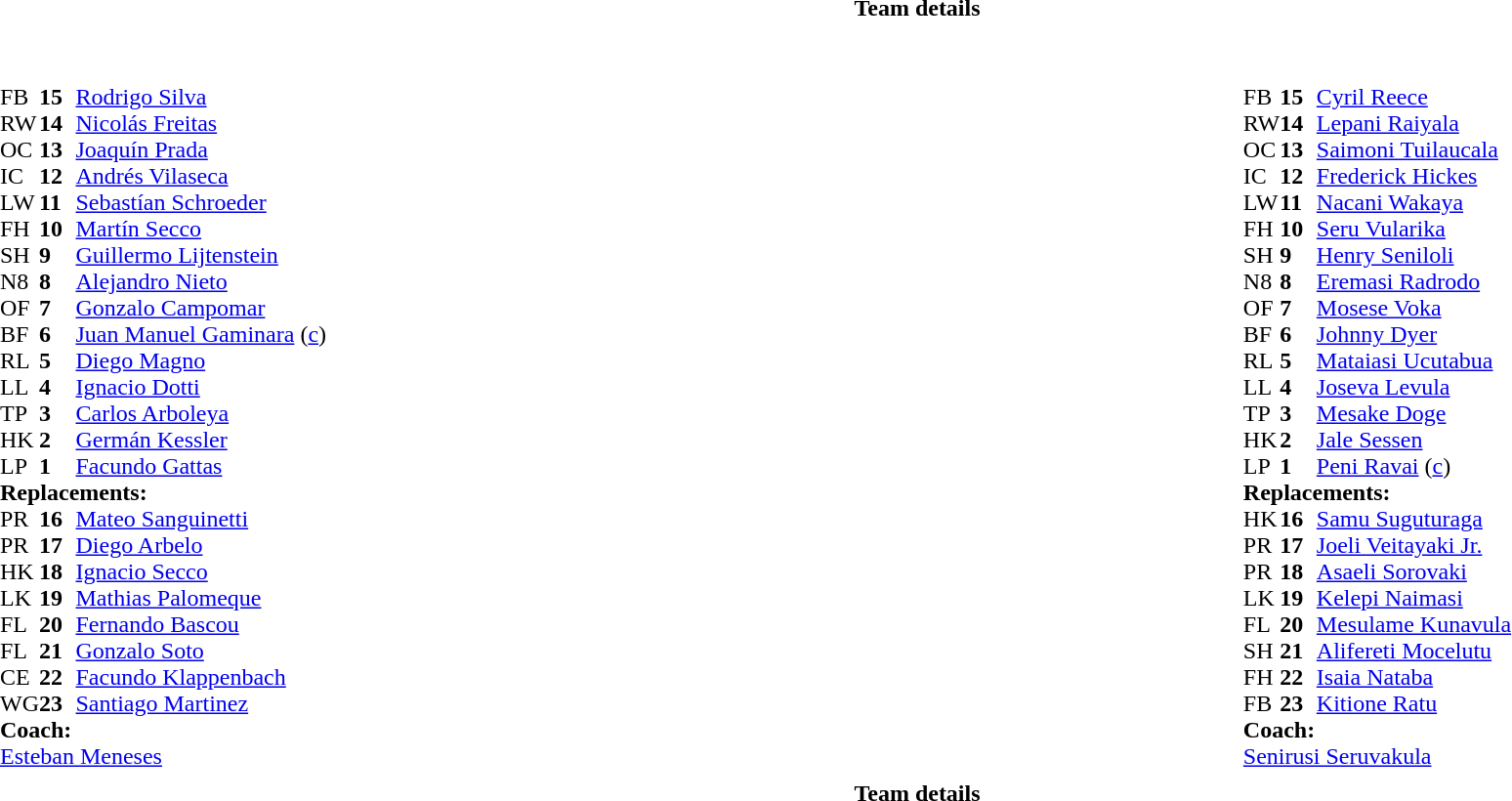<table border="0" width="100%" class="collapsible collapsed">
<tr>
<th>Team details</th>
</tr>
<tr>
<td><br><table style="width:100%;">
<tr>
<td style="vertical-align:top; width:50%"><br><table cellspacing="0" cellpadding="0">
<tr>
<th width="25"></th>
<th width="25"></th>
</tr>
<tr>
<td>FB</td>
<td><strong>15</strong></td>
<td><a href='#'>Rodrigo Silva</a></td>
</tr>
<tr>
<td>RW</td>
<td><strong>14</strong></td>
<td><a href='#'>Nicolás Freitas</a></td>
</tr>
<tr>
<td>OC</td>
<td><strong>13</strong></td>
<td><a href='#'>Joaquín Prada</a></td>
</tr>
<tr>
<td>IC</td>
<td><strong>12</strong></td>
<td><a href='#'>Andrés Vilaseca</a></td>
</tr>
<tr>
<td>LW</td>
<td><strong>11</strong></td>
<td><a href='#'>Sebastían Schroeder</a></td>
</tr>
<tr>
<td>FH</td>
<td><strong>10</strong></td>
<td><a href='#'>Martín Secco</a></td>
</tr>
<tr>
<td>SH</td>
<td><strong>9</strong></td>
<td><a href='#'>Guillermo Lijtenstein</a></td>
</tr>
<tr>
<td>N8</td>
<td><strong>8</strong></td>
<td><a href='#'>Alejandro Nieto</a></td>
</tr>
<tr>
<td>OF</td>
<td><strong>7</strong></td>
<td><a href='#'>Gonzalo Campomar</a></td>
</tr>
<tr>
<td>BF</td>
<td><strong>6</strong></td>
<td><a href='#'>Juan Manuel Gaminara</a> (<a href='#'>c</a>)</td>
</tr>
<tr>
<td>RL</td>
<td><strong>5</strong></td>
<td><a href='#'>Diego Magno</a></td>
</tr>
<tr>
<td>LL</td>
<td><strong>4</strong></td>
<td><a href='#'>Ignacio Dotti</a></td>
</tr>
<tr>
<td>TP</td>
<td><strong>3</strong></td>
<td><a href='#'>Carlos Arboleya</a></td>
</tr>
<tr>
<td>HK</td>
<td><strong>2</strong></td>
<td><a href='#'>Germán Kessler</a></td>
</tr>
<tr>
<td>LP</td>
<td><strong>1</strong></td>
<td><a href='#'>Facundo Gattas</a></td>
</tr>
<tr>
<td colspan="3"><strong>Replacements:</strong></td>
</tr>
<tr>
<td>PR</td>
<td><strong>16</strong></td>
<td><a href='#'>Mateo Sanguinetti</a></td>
</tr>
<tr>
<td>PR</td>
<td><strong>17</strong></td>
<td><a href='#'>Diego Arbelo</a></td>
</tr>
<tr>
<td>HK</td>
<td><strong>18</strong></td>
<td><a href='#'>Ignacio Secco</a></td>
</tr>
<tr>
<td>LK</td>
<td><strong>19</strong></td>
<td><a href='#'>Mathias Palomeque</a></td>
</tr>
<tr>
<td>FL</td>
<td><strong>20</strong></td>
<td><a href='#'>Fernando Bascou</a></td>
</tr>
<tr>
<td>FL</td>
<td><strong>21</strong></td>
<td><a href='#'>Gonzalo Soto</a></td>
</tr>
<tr>
<td>CE</td>
<td><strong>22</strong></td>
<td><a href='#'>Facundo Klappenbach</a></td>
</tr>
<tr>
<td>WG</td>
<td><strong>23</strong></td>
<td><a href='#'>Santiago Martinez</a></td>
</tr>
<tr>
<td colspan="3"><strong>Coach:</strong></td>
</tr>
<tr>
<td colspan="4"> <a href='#'>Esteban Meneses</a></td>
</tr>
</table>
</td>
<td style="vertical-align:top; width:50%"><br><table cellspacing="0" cellpadding="0" style="margin:auto">
<tr>
<th width="25"></th>
<th width="25"></th>
</tr>
<tr>
<td>FB</td>
<td><strong>15</strong></td>
<td><a href='#'>Cyril Reece</a></td>
</tr>
<tr>
<td>RW</td>
<td><strong>14</strong></td>
<td><a href='#'>Lepani Raiyala</a></td>
</tr>
<tr>
<td>OC</td>
<td><strong>13</strong></td>
<td><a href='#'>Saimoni Tuilaucala</a></td>
</tr>
<tr>
<td>IC</td>
<td><strong>12</strong></td>
<td><a href='#'>Frederick Hickes</a></td>
</tr>
<tr>
<td>LW</td>
<td><strong>11</strong></td>
<td><a href='#'>Nacani Wakaya</a></td>
</tr>
<tr>
<td>FH</td>
<td><strong>10</strong></td>
<td><a href='#'>Seru Vularika</a></td>
</tr>
<tr>
<td>SH</td>
<td><strong>9</strong></td>
<td><a href='#'>Henry Seniloli</a></td>
</tr>
<tr>
<td>N8</td>
<td><strong>8</strong></td>
<td><a href='#'>Eremasi Radrodo</a></td>
</tr>
<tr>
<td>OF</td>
<td><strong>7</strong></td>
<td><a href='#'>Mosese Voka</a></td>
</tr>
<tr>
<td>BF</td>
<td><strong>6</strong></td>
<td><a href='#'>Johnny Dyer</a></td>
</tr>
<tr>
<td>RL</td>
<td><strong>5</strong></td>
<td><a href='#'>Mataiasi Ucutabua</a></td>
</tr>
<tr>
<td>LL</td>
<td><strong>4</strong></td>
<td><a href='#'>Joseva Levula</a></td>
</tr>
<tr>
<td>TP</td>
<td><strong>3</strong></td>
<td><a href='#'>Mesake Doge</a></td>
</tr>
<tr>
<td>HK</td>
<td><strong>2</strong></td>
<td><a href='#'>Jale Sessen</a></td>
</tr>
<tr>
<td>LP</td>
<td><strong>1</strong></td>
<td><a href='#'>Peni Ravai</a> (<a href='#'>c</a>)</td>
</tr>
<tr>
<td colspan="3"><strong>Replacements:</strong></td>
</tr>
<tr>
<td>HK</td>
<td><strong>16</strong></td>
<td><a href='#'>Samu Suguturaga</a></td>
</tr>
<tr>
<td>PR</td>
<td><strong>17</strong></td>
<td><a href='#'>Joeli Veitayaki Jr.</a></td>
</tr>
<tr>
<td>PR</td>
<td><strong>18</strong></td>
<td><a href='#'>Asaeli Sorovaki</a></td>
</tr>
<tr>
<td>LK</td>
<td><strong>19</strong></td>
<td><a href='#'>Kelepi Naimasi</a></td>
</tr>
<tr>
<td>FL</td>
<td><strong>20</strong></td>
<td><a href='#'>Mesulame Kunavula</a></td>
</tr>
<tr>
<td>SH</td>
<td><strong>21</strong></td>
<td><a href='#'>Alifereti Mocelutu</a></td>
</tr>
<tr>
<td>FH</td>
<td><strong>22</strong></td>
<td><a href='#'>Isaia Nataba</a></td>
</tr>
<tr>
<td>FB</td>
<td><strong>23</strong></td>
<td><a href='#'>Kitione Ratu</a></td>
</tr>
<tr>
<td colspan="3"><strong>Coach:</strong></td>
</tr>
<tr>
<td colspan="4"> <a href='#'>Senirusi Seruvakula</a></td>
</tr>
</table>
</td>
</tr>
</table>
</td>
</tr>
<tr>
<th>Team details</th>
</tr>
</table>
